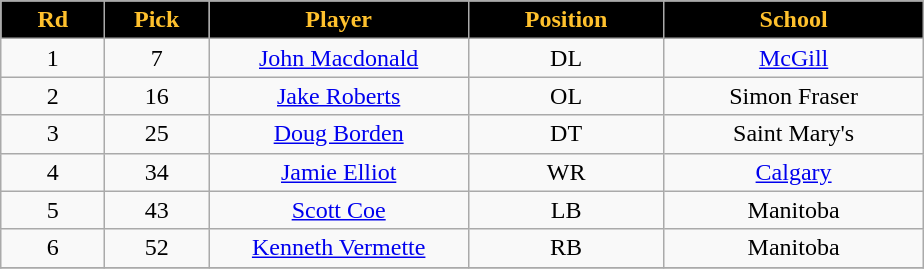<table class="wikitable sortable">
<tr>
<th style="background:#000000;color:#FFC12D;"  width="8%">Rd</th>
<th style="background:#000000;color:#FFC12D;"  width="8%">Pick</th>
<th style="background:#000000;color:#FFC12D;"  width="20%">Player</th>
<th style="background:#000000;color:#FFC12D;"  width="15%">Position</th>
<th style="background:#000000;color:#FFC12D;"  width="20%">School</th>
</tr>
<tr align="center">
<td align=center>1</td>
<td>7</td>
<td><a href='#'>John Macdonald</a></td>
<td>DL</td>
<td><a href='#'>McGill</a></td>
</tr>
<tr align="center">
<td align=center>2</td>
<td>16</td>
<td><a href='#'>Jake Roberts</a></td>
<td>OL</td>
<td>Simon Fraser</td>
</tr>
<tr align="center">
<td align=center>3</td>
<td>25</td>
<td><a href='#'>Doug Borden</a></td>
<td>DT</td>
<td>Saint Mary's</td>
</tr>
<tr align="center">
<td align=center>4</td>
<td>34</td>
<td><a href='#'>Jamie Elliot</a></td>
<td>WR</td>
<td><a href='#'>Calgary</a></td>
</tr>
<tr align="center">
<td align=center>5</td>
<td>43</td>
<td><a href='#'>Scott Coe</a></td>
<td>LB</td>
<td>Manitoba</td>
</tr>
<tr align="center">
<td align=center>6</td>
<td>52</td>
<td><a href='#'>Kenneth Vermette</a></td>
<td>RB</td>
<td>Manitoba</td>
</tr>
<tr>
</tr>
</table>
